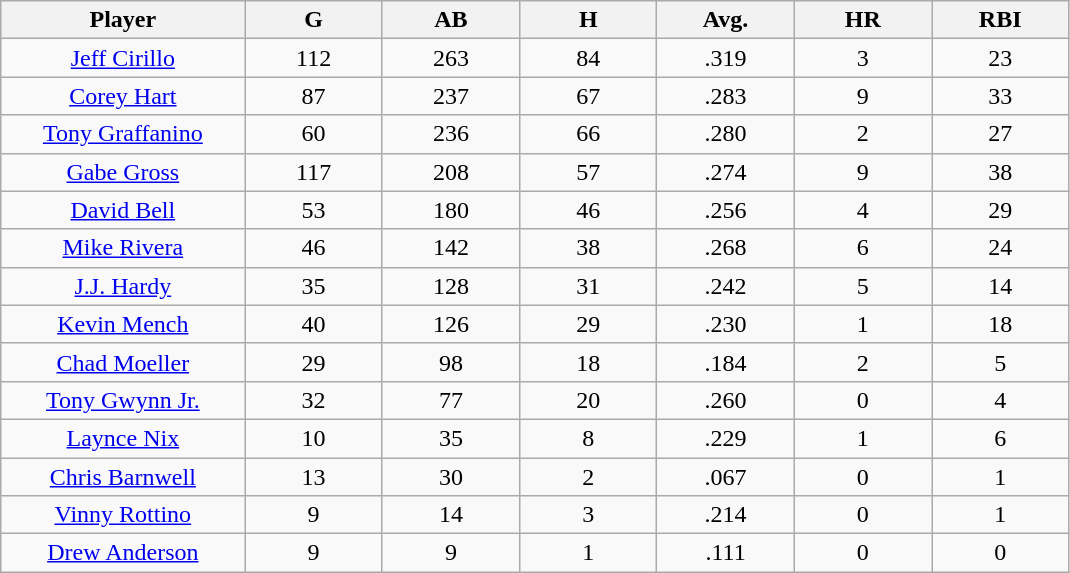<table class="wikitable sortable">
<tr>
<th bgcolor="#DDDDFF" width="16%">Player</th>
<th bgcolor="#DDDDFF" width="9%">G</th>
<th bgcolor="#DDDDFF" width="9%">AB</th>
<th bgcolor="#DDDDFF" width="9%">H</th>
<th bgcolor="#DDDDFF" width="9%">Avg.</th>
<th bgcolor="#DDDDFF" width="9%">HR</th>
<th bgcolor="#DDDDFF" width="9%">RBI</th>
</tr>
<tr align="center">
<td><a href='#'>Jeff Cirillo</a></td>
<td>112</td>
<td>263</td>
<td>84</td>
<td>.319</td>
<td>3</td>
<td>23</td>
</tr>
<tr align=center>
<td><a href='#'>Corey Hart</a></td>
<td>87</td>
<td>237</td>
<td>67</td>
<td>.283</td>
<td>9</td>
<td>33</td>
</tr>
<tr align=center>
<td><a href='#'>Tony Graffanino</a></td>
<td>60</td>
<td>236</td>
<td>66</td>
<td>.280</td>
<td>2</td>
<td>27</td>
</tr>
<tr align=center>
<td><a href='#'>Gabe Gross</a></td>
<td>117</td>
<td>208</td>
<td>57</td>
<td>.274</td>
<td>9</td>
<td>38</td>
</tr>
<tr align=center>
<td><a href='#'>David Bell</a></td>
<td>53</td>
<td>180</td>
<td>46</td>
<td>.256</td>
<td>4</td>
<td>29</td>
</tr>
<tr align=center>
<td><a href='#'>Mike Rivera</a></td>
<td>46</td>
<td>142</td>
<td>38</td>
<td>.268</td>
<td>6</td>
<td>24</td>
</tr>
<tr align=center>
<td><a href='#'>J.J. Hardy</a></td>
<td>35</td>
<td>128</td>
<td>31</td>
<td>.242</td>
<td>5</td>
<td>14</td>
</tr>
<tr align=center>
<td><a href='#'>Kevin Mench</a></td>
<td>40</td>
<td>126</td>
<td>29</td>
<td>.230</td>
<td>1</td>
<td>18</td>
</tr>
<tr align=center>
<td><a href='#'>Chad Moeller</a></td>
<td>29</td>
<td>98</td>
<td>18</td>
<td>.184</td>
<td>2</td>
<td>5</td>
</tr>
<tr align=center>
<td><a href='#'>Tony Gwynn Jr.</a></td>
<td>32</td>
<td>77</td>
<td>20</td>
<td>.260</td>
<td>0</td>
<td>4</td>
</tr>
<tr align=center>
<td><a href='#'>Laynce Nix</a></td>
<td>10</td>
<td>35</td>
<td>8</td>
<td>.229</td>
<td>1</td>
<td>6</td>
</tr>
<tr align=center>
<td><a href='#'>Chris Barnwell</a></td>
<td>13</td>
<td>30</td>
<td>2</td>
<td>.067</td>
<td>0</td>
<td>1</td>
</tr>
<tr align=center>
<td><a href='#'>Vinny Rottino</a></td>
<td>9</td>
<td>14</td>
<td>3</td>
<td>.214</td>
<td>0</td>
<td>1</td>
</tr>
<tr align=center>
<td><a href='#'>Drew Anderson</a></td>
<td>9</td>
<td>9</td>
<td>1</td>
<td>.111</td>
<td>0</td>
<td>0</td>
</tr>
</table>
